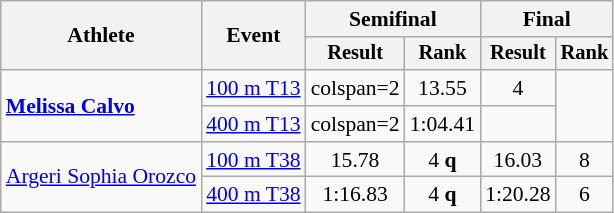<table class="wikitable" style="font-size:90%">
<tr>
<th rowspan="2">Athlete</th>
<th rowspan="2">Event</th>
<th colspan="2">Semifinal</th>
<th colspan="2">Final</th>
</tr>
<tr style="font-size:95%">
<th>Result</th>
<th>Rank</th>
<th>Result</th>
<th>Rank</th>
</tr>
<tr align=center>
<td align=left rowspan=2><strong><a href='#'>Melissa Calvo</a></strong></td>
<td align=left><a href='#'>100 m T13</a></td>
<td>colspan=2 </td>
<td>13.55</td>
<td>4</td>
</tr>
<tr align=center>
<td align=left><a href='#'>400 m T13</a></td>
<td>colspan=2 </td>
<td>1:04.41</td>
<td></td>
</tr>
<tr align=center>
<td align=left rowspan=2><a href='#'>Argeri Sophia Orozco</a></td>
<td align=left><a href='#'>100 m T38</a></td>
<td>15.78</td>
<td>4 <strong>q</strong></td>
<td>16.03</td>
<td>8</td>
</tr>
<tr align=center>
<td align=left><a href='#'>400 m T38</a></td>
<td>1:16.83</td>
<td>4 <strong>q</strong></td>
<td>1:20.28</td>
<td>6</td>
</tr>
</table>
